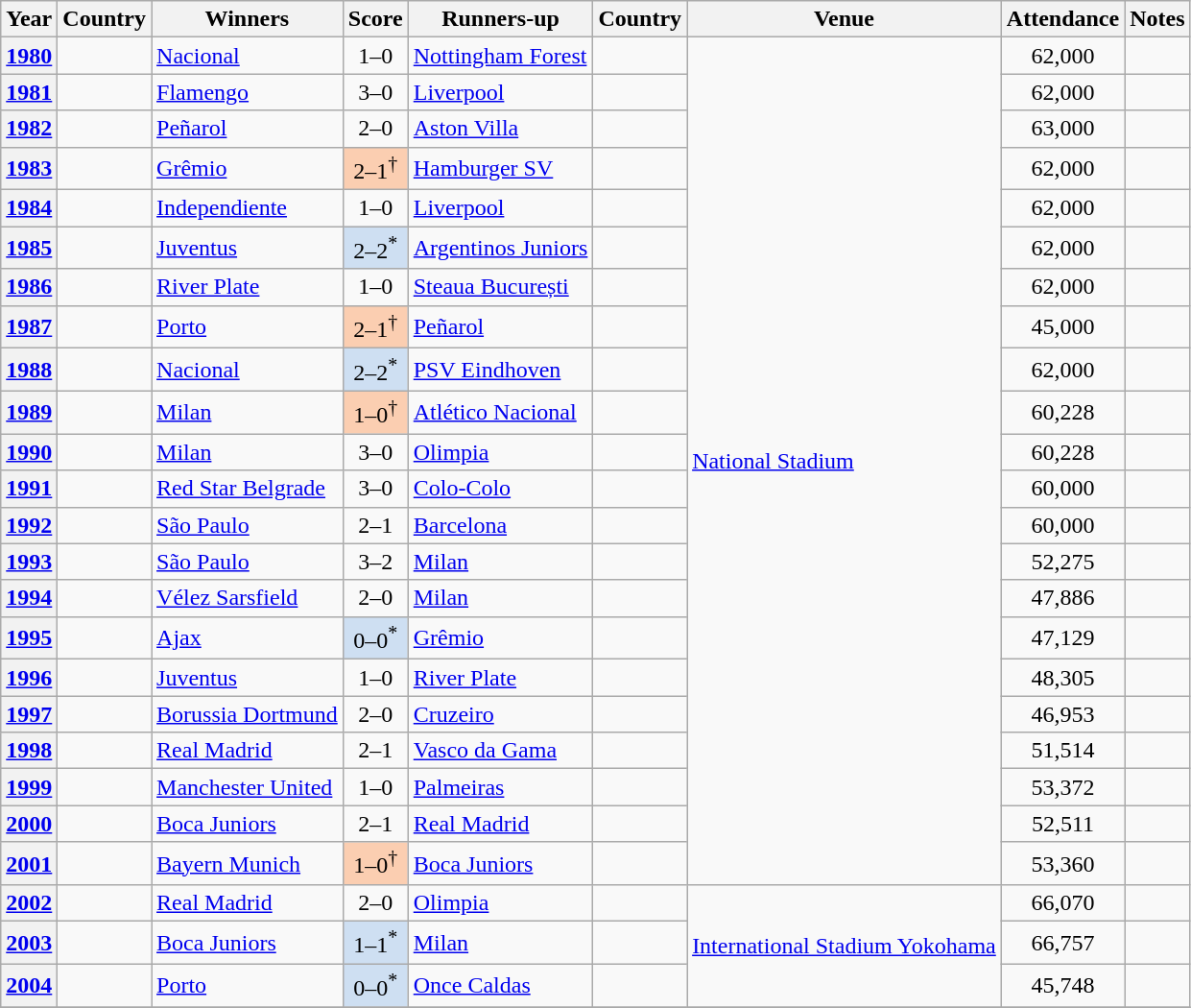<table class="sortable wikitable plainrowheaders">
<tr>
<th scope=col>Year</th>
<th scope=col>Country</th>
<th scope-col>Winners</th>
<th scope=col>Score</th>
<th scope=col>Runners-up</th>
<th scope=col>Country</th>
<th scope=col>Venue</th>
<th scope=col>Attendance</th>
<th scope=col class="unsortable">Notes</th>
</tr>
<tr>
<th scope=row align=center><a href='#'>1980</a></th>
<td></td>
<td><a href='#'>Nacional</a></td>
<td align=center>1–0</td>
<td><a href='#'>Nottingham Forest</a></td>
<td></td>
<td rowspan="22"><a href='#'>National Stadium</a></td>
<td align=center>62,000</td>
<td></td>
</tr>
<tr>
<th scope=row align=center><a href='#'>1981</a></th>
<td></td>
<td><a href='#'>Flamengo</a></td>
<td align=center>3–0</td>
<td><a href='#'>Liverpool</a></td>
<td></td>
<td align=center>62,000</td>
<td></td>
</tr>
<tr>
<th scope=row align=center><a href='#'>1982</a></th>
<td></td>
<td><a href='#'>Peñarol</a></td>
<td align=center>2–0</td>
<td><a href='#'>Aston Villa</a></td>
<td></td>
<td align=center>63,000</td>
<td></td>
</tr>
<tr>
<th scope=row align=center><a href='#'>1983</a></th>
<td></td>
<td><a href='#'>Grêmio</a></td>
<td bgcolor=FBCEB1 align=center>2–1<sup>†</sup></td>
<td><a href='#'>Hamburger SV</a></td>
<td></td>
<td align=center>62,000</td>
<td></td>
</tr>
<tr>
<th scope=row align=center><a href='#'>1984</a></th>
<td></td>
<td><a href='#'>Independiente</a></td>
<td align=center>1–0</td>
<td><a href='#'>Liverpool</a></td>
<td></td>
<td align=center>62,000</td>
<td></td>
</tr>
<tr>
<th scope=row align=center><a href='#'>1985</a></th>
<td></td>
<td><a href='#'>Juventus</a></td>
<td bgcolor=cedff2 align=center>2–2<sup>*</sup></td>
<td><a href='#'>Argentinos Juniors</a></td>
<td></td>
<td align=center>62,000</td>
<td align=center></td>
</tr>
<tr>
<th scope=row align=center><a href='#'>1986</a></th>
<td></td>
<td><a href='#'>River Plate</a></td>
<td align=center>1–0</td>
<td><a href='#'>Steaua București</a></td>
<td></td>
<td align=center>62,000</td>
<td></td>
</tr>
<tr>
<th scope=row align=center><a href='#'>1987</a></th>
<td></td>
<td><a href='#'>Porto</a></td>
<td bgcolor=FBCEB1 align=center>2–1<sup>†</sup></td>
<td><a href='#'>Peñarol</a></td>
<td></td>
<td align=center>45,000</td>
<td></td>
</tr>
<tr>
<th scope=row align=center><a href='#'>1988</a></th>
<td></td>
<td><a href='#'>Nacional</a></td>
<td bgcolor=cedff2 align=center>2–2<sup>*</sup></td>
<td><a href='#'>PSV Eindhoven</a></td>
<td></td>
<td align=center>62,000</td>
<td align=center></td>
</tr>
<tr>
<th scope=row align=center><a href='#'>1989</a></th>
<td></td>
<td><a href='#'>Milan</a></td>
<td bgcolor=FBCEB1 align=center>1–0<sup>†</sup></td>
<td><a href='#'>Atlético Nacional</a></td>
<td></td>
<td align=center>60,228</td>
<td></td>
</tr>
<tr>
<th scope=row align=center><a href='#'>1990</a></th>
<td></td>
<td><a href='#'>Milan</a></td>
<td align=center>3–0</td>
<td><a href='#'>Olimpia</a></td>
<td></td>
<td align=center>60,228</td>
<td></td>
</tr>
<tr>
<th scope=row align=center><a href='#'>1991</a></th>
<td></td>
<td><a href='#'>Red Star Belgrade</a></td>
<td align=center>3–0</td>
<td><a href='#'>Colo-Colo</a></td>
<td></td>
<td align=center>60,000</td>
<td></td>
</tr>
<tr>
<th scope=row align=center><a href='#'>1992</a></th>
<td></td>
<td><a href='#'>São Paulo</a></td>
<td align=center>2–1</td>
<td><a href='#'>Barcelona</a></td>
<td></td>
<td align=center>60,000</td>
<td></td>
</tr>
<tr>
<th scope=row align=center><a href='#'>1993</a></th>
<td></td>
<td><a href='#'>São Paulo</a></td>
<td align=center>3–2</td>
<td><a href='#'>Milan</a></td>
<td></td>
<td align=center>52,275</td>
<td></td>
</tr>
<tr>
<th scope=row align=center><a href='#'>1994</a></th>
<td></td>
<td><a href='#'>Vélez Sarsfield</a></td>
<td align=center>2–0</td>
<td><a href='#'>Milan</a></td>
<td></td>
<td align=center>47,886</td>
<td></td>
</tr>
<tr>
<th scope=row align=center><a href='#'>1995</a></th>
<td></td>
<td><a href='#'>Ajax</a></td>
<td bgcolor=cedff2 align=center>0–0<sup>*</sup></td>
<td><a href='#'>Grêmio</a></td>
<td></td>
<td align=center>47,129</td>
<td align=center></td>
</tr>
<tr>
<th scope=row align=center><a href='#'>1996</a></th>
<td></td>
<td><a href='#'>Juventus</a></td>
<td align=center>1–0</td>
<td><a href='#'>River Plate</a></td>
<td></td>
<td align=center>48,305</td>
<td></td>
</tr>
<tr>
<th scope=row align=center><a href='#'>1997</a></th>
<td></td>
<td><a href='#'>Borussia Dortmund</a></td>
<td align=center>2–0</td>
<td><a href='#'>Cruzeiro</a></td>
<td></td>
<td align=center>46,953</td>
<td></td>
</tr>
<tr>
<th scope=row align=center><a href='#'>1998</a></th>
<td></td>
<td><a href='#'>Real Madrid</a></td>
<td align=center>2–1</td>
<td><a href='#'>Vasco da Gama</a></td>
<td></td>
<td align=center>51,514</td>
<td></td>
</tr>
<tr>
<th scope=row align=center><a href='#'>1999</a></th>
<td></td>
<td><a href='#'>Manchester United</a></td>
<td align=center>1–0</td>
<td><a href='#'>Palmeiras</a></td>
<td></td>
<td align=center>53,372</td>
<td></td>
</tr>
<tr>
<th scope=row align=center><a href='#'>2000</a></th>
<td></td>
<td><a href='#'>Boca Juniors</a></td>
<td align=center>2–1</td>
<td><a href='#'>Real Madrid</a></td>
<td></td>
<td align=center>52,511</td>
<td></td>
</tr>
<tr>
<th scope=row align=center><a href='#'>2001</a></th>
<td></td>
<td><a href='#'>Bayern Munich</a></td>
<td bgcolor=FBCEB1 align=center>1–0<sup>†</sup></td>
<td><a href='#'>Boca Juniors</a></td>
<td></td>
<td align=center>53,360</td>
<td></td>
</tr>
<tr>
<th scope=row align=center><a href='#'>2002</a></th>
<td></td>
<td><a href='#'>Real Madrid</a></td>
<td align=center>2–0</td>
<td><a href='#'>Olimpia</a></td>
<td></td>
<td rowspan="3"><a href='#'>International Stadium Yokohama</a></td>
<td align=center>66,070</td>
<td></td>
</tr>
<tr>
<th scope=row align=center><a href='#'>2003</a></th>
<td></td>
<td><a href='#'>Boca Juniors</a></td>
<td bgcolor=cedff2 align=center>1–1<sup>*</sup></td>
<td><a href='#'>Milan</a></td>
<td></td>
<td align=center>66,757</td>
<td align=center></td>
</tr>
<tr>
<th scope=row align=center><a href='#'>2004</a></th>
<td></td>
<td><a href='#'>Porto</a></td>
<td bgcolor=cedff2 align=center>0–0<sup>*</sup></td>
<td><a href='#'>Once Caldas</a></td>
<td></td>
<td align=center>45,748</td>
<td align=center></td>
</tr>
<tr>
</tr>
</table>
